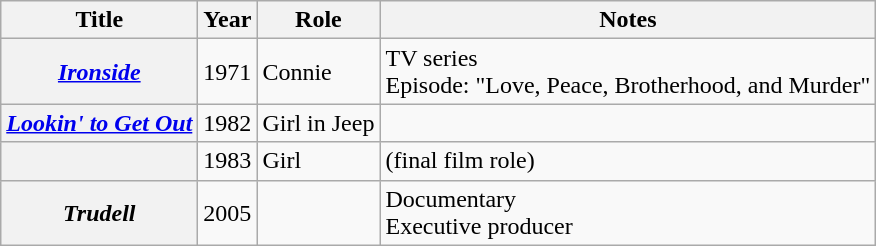<table class="wikitable plainrowheaders sortable">
<tr>
<th scope="col">Title</th>
<th scope="col">Year</th>
<th scope="col">Role</th>
<th scope="col" class="unsortable">Notes</th>
</tr>
<tr>
<th scope="row"><em><a href='#'>Ironside</a></em></th>
<td>1971</td>
<td>Connie</td>
<td>TV series<br>Episode: "Love, Peace, Brotherhood, and Murder"</td>
</tr>
<tr>
<th scope="row"><em><a href='#'>Lookin' to Get Out</a></em></th>
<td>1982</td>
<td>Girl in Jeep</td>
<td></td>
</tr>
<tr>
<th scope="row"><em></em></th>
<td>1983</td>
<td>Girl</td>
<td>(final film role)</td>
</tr>
<tr>
<th scope="row"><em>Trudell</em></th>
<td>2005</td>
<td></td>
<td>Documentary<br>Executive producer</td>
</tr>
</table>
